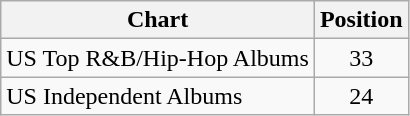<table class="wikitable">
<tr>
<th>Chart</th>
<th>Position</th>
</tr>
<tr>
<td>US Top R&B/Hip-Hop Albums</td>
<td align="center">33</td>
</tr>
<tr>
<td>US Independent Albums</td>
<td align="center">24</td>
</tr>
</table>
